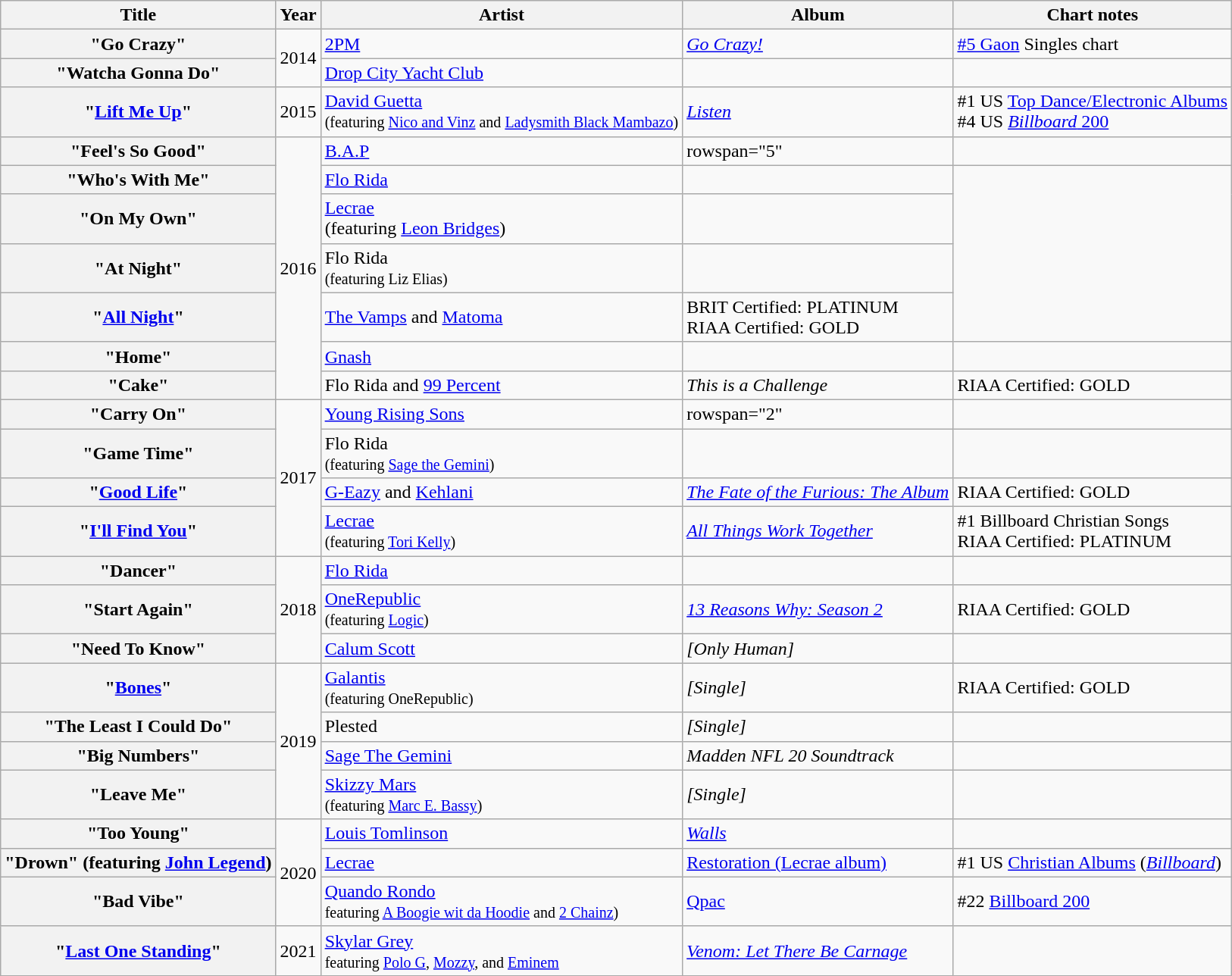<table class="wikitable plainrowheaders">
<tr>
<th>Title</th>
<th>Year</th>
<th>Artist</th>
<th>Album</th>
<th>Chart notes</th>
</tr>
<tr>
<th scope="row">"Go Crazy"</th>
<td rowspan="2">2014</td>
<td><a href='#'>2PM</a></td>
<td><em><a href='#'>Go Crazy!</a></em></td>
<td><a href='#'>#5 Gaon</a> Singles chart</td>
</tr>
<tr>
<th scope="row">"Watcha Gonna Do"</th>
<td><a href='#'>Drop City Yacht Club</a></td>
<td></td>
<td></td>
</tr>
<tr>
<th scope="row">"<a href='#'>Lift Me Up</a>"</th>
<td>2015</td>
<td><a href='#'>David Guetta</a><br><small>(featuring <a href='#'>Nico and Vinz</a> and <a href='#'>Ladysmith Black Mambazo</a>)</small></td>
<td><em><a href='#'>Listen</a></em></td>
<td>#1 US <a href='#'>Top Dance/Electronic Albums</a><br>#4  US <a href='#'><em>Billboard</em> 200</a></td>
</tr>
<tr>
<th scope="row">"Feel's So Good"</th>
<td rowspan="7">2016</td>
<td><a href='#'>B.A.P</a></td>
<td>rowspan="5" </td>
<td></td>
</tr>
<tr>
<th scope="row">"Who's With Me"</th>
<td><a href='#'>Flo Rida</a></td>
<td></td>
</tr>
<tr>
<th scope="row">"On My Own"</th>
<td><a href='#'>Lecrae</a><br>(featuring <a href='#'>Leon Bridges</a>)</td>
<td></td>
</tr>
<tr>
<th scope="row">"At Night"</th>
<td>Flo Rida<br><small>(featuring Liz Elias)</small></td>
<td></td>
</tr>
<tr>
<th scope="row">"<a href='#'>All Night</a>"</th>
<td><a href='#'>The Vamps</a> and <a href='#'>Matoma</a></td>
<td>BRIT Certified: PLATINUM<br>RIAA Certified: GOLD</td>
</tr>
<tr>
<th scope="row">"Home"</th>
<td><a href='#'>Gnash</a></td>
<td></td>
<td></td>
</tr>
<tr>
<th scope="row">"Cake"</th>
<td>Flo Rida and <a href='#'>99 Percent</a></td>
<td><em>This is a Challenge</em></td>
<td>RIAA Certified: GOLD</td>
</tr>
<tr>
<th scope="row">"Carry On"</th>
<td rowspan="4">2017</td>
<td><a href='#'>Young Rising Sons</a></td>
<td>rowspan="2" </td>
<td></td>
</tr>
<tr>
<th scope="row">"Game Time"</th>
<td>Flo Rida<br><small>(featuring <a href='#'>Sage the Gemini</a>)</small></td>
<td></td>
</tr>
<tr>
<th scope="row">"<a href='#'>Good Life</a>"</th>
<td><a href='#'>G-Eazy</a> and <a href='#'>Kehlani</a></td>
<td><em><a href='#'>The Fate of the Furious: The Album</a></em></td>
<td>RIAA Certified: GOLD</td>
</tr>
<tr>
<th scope="row">"<a href='#'>I'll Find You</a>"</th>
<td><a href='#'>Lecrae</a><br><small>(featuring <a href='#'>Tori Kelly</a>)</small></td>
<td><em><a href='#'>All Things Work Together</a></em></td>
<td>#1 Billboard Christian Songs <br> RIAA Certified: PLATINUM</td>
</tr>
<tr>
<th scope="row">"Dancer"</th>
<td rowspan="3">2018</td>
<td><a href='#'>Flo Rida</a></td>
<td></td>
<td></td>
</tr>
<tr>
<th scope="row">"Start Again"</th>
<td><a href='#'>OneRepublic</a><br><small>(featuring <a href='#'>Logic</a>)</small></td>
<td><em><a href='#'>13 Reasons Why: Season 2</a></em></td>
<td>RIAA Certified: GOLD</td>
</tr>
<tr>
<th scope="row">"Need To Know"</th>
<td><a href='#'>Calum Scott</a></td>
<td><em>[Only Human]</em></td>
<td></td>
</tr>
<tr>
<th scope="row">"<a href='#'>Bones</a>"</th>
<td rowspan="4">2019</td>
<td><a href='#'>Galantis</a><br><small>(featuring OneRepublic)</small></td>
<td><em>[Single]</em></td>
<td>RIAA Certified: GOLD</td>
</tr>
<tr>
<th scope="row">"The Least I Could Do"</th>
<td>Plested</td>
<td><em>[Single]</em></td>
<td></td>
</tr>
<tr>
<th scope="row">"Big Numbers"</th>
<td><a href='#'>Sage The Gemini</a></td>
<td><em>Madden NFL 20 Soundtrack</em></td>
<td></td>
</tr>
<tr>
<th scope="row">"Leave Me"</th>
<td><a href='#'>Skizzy Mars</a><br><small>(featuring <a href='#'>Marc E. Bassy</a>)</small></td>
<td><em>[Single]</em></td>
</tr>
<tr>
<th scope="row">"Too Young"</th>
<td rowspan="3">2020</td>
<td><a href='#'>Louis Tomlinson</a></td>
<td><em><a href='#'>Walls</a></em></td>
<td></td>
</tr>
<tr>
<th scope="row">"Drown" (featuring <a href='#'>John Legend</a>)</th>
<td><a href='#'>Lecrae</a></td>
<td><a href='#'>Restoration (Lecrae album)</a></td>
<td>#1 US <a href='#'>Christian Albums</a> (<a href='#'><em>Billboard</em></a>)</td>
</tr>
<tr>
<th scope="row">"Bad Vibe"</th>
<td><a href='#'>Quando Rondo</a><br><small> featuring <a href='#'>A Boogie wit da Hoodie</a> and <a href='#'>2 Chainz</a>)</small></td>
<td><a href='#'>Qpac</a></td>
<td>#22 <a href='#'>Billboard 200</a></td>
</tr>
<tr>
<th scope="row">"<a href='#'>Last One Standing</a>"</th>
<td rowspan="3">2021</td>
<td><a href='#'>Skylar Grey</a><br><small> featuring <a href='#'>Polo G</a>, <a href='#'>Mozzy</a>, and <a href='#'>Eminem</a></small></td>
<td><em><a href='#'>Venom: Let There Be Carnage</a></em></td>
</tr>
<tr>
</tr>
</table>
